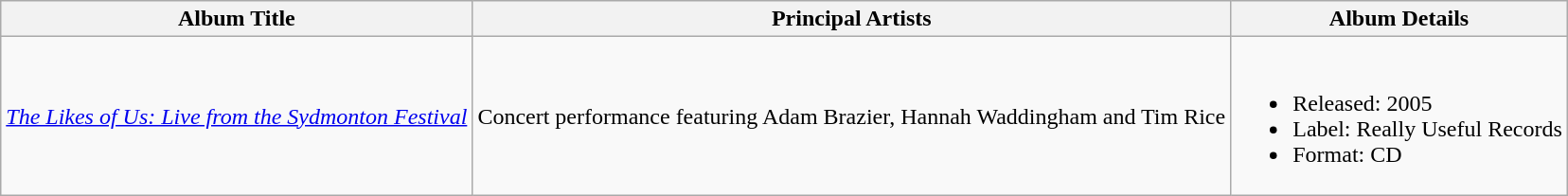<table class="wikitable">
<tr>
<th>Album Title</th>
<th>Principal Artists</th>
<th>Album Details</th>
</tr>
<tr>
<td><em><a href='#'>The Likes of Us: Live from the Sydmonton Festival</a></em></td>
<td>Concert performance featuring Adam Brazier, Hannah Waddingham and Tim Rice</td>
<td><br><ul><li>Released: 2005</li><li>Label: Really Useful Records</li><li>Format: CD</li></ul></td>
</tr>
</table>
